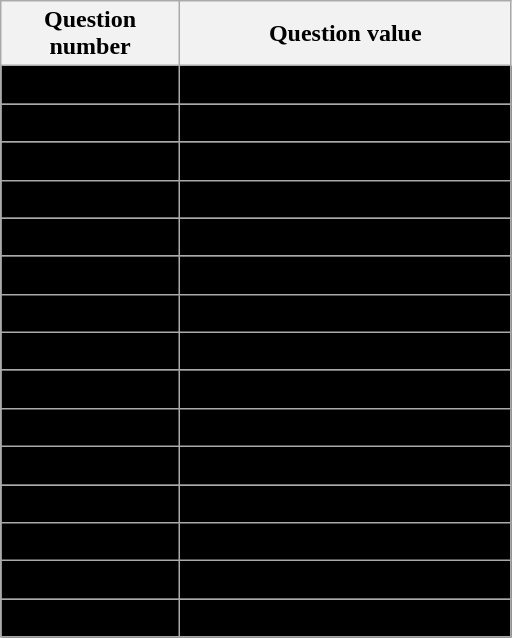<table class="wikitable" style="text-align:center; border:1px;; cellpadding:2; cellspacing:0; width:27%;">
<tr>
<th style="width: 35%" style="background: #000000"><span>Question number</span></th>
<th style="width: 65%" style="background: #000000"><span>Question value</span></th>
</tr>
<tr>
<td style="background: #000000"><span>1</span></td>
<td style="background: #000000"><span>100 zł</span></td>
</tr>
<tr>
<td style="background: #000000"><span>2</span></td>
<td style="background: #000000"><span>200 zł</span></td>
</tr>
<tr>
<td style="background: #000000"><span>3</span></td>
<td style="background: #000000"><span>300 zł</span></td>
</tr>
<tr>
<td style="background: #000000"><span>4</span></td>
<td style="background: #000000"><span>500 zł</span></td>
</tr>
<tr>
<td style="background: #000000"><span>5</span></td>
<td style="background: #000000"><span><strong>1,000 zł</strong></span></td>
</tr>
<tr>
<td style="background: #000000"><span>6</span></td>
<td style="background: #000000"><span>2,000 zł</span></td>
</tr>
<tr>
<td style="background: #000000"><span>7</span></td>
<td style="background: #000000"><span>4,000 zł</span></td>
</tr>
<tr>
<td style="background: #000000"><span>8</span></td>
<td style="background: #000000"><span>8,000 zł</span></td>
</tr>
<tr>
<td style="background: #000000"><span>9</span></td>
<td style="background: #000000"><span>16,000 zł</span></td>
</tr>
<tr>
<td style="background: #000000"><span>10</span></td>
<td style="background: #000000"><span><strong>32,000 zł</strong></span></td>
</tr>
<tr>
<td style="background: #000000"><span>11</span></td>
<td style="background: #000000"><span>64,000 zł</span></td>
</tr>
<tr>
<td style="background: #000000"><span>12</span></td>
<td style="background: #000000"><span>125,000 zł</span></td>
</tr>
<tr>
<td style="background: #000000"><span>13</span></td>
<td style="background: #000000"><span>250,000 zł</span></td>
</tr>
<tr>
<td style="background: #000000"><span>14</span></td>
<td style="background: #000000"><span>500,000 zł</span></td>
</tr>
<tr>
<td style="background: #000000"><span>15</span></td>
<td style="background: #000000"><span></span></td>
</tr>
</table>
